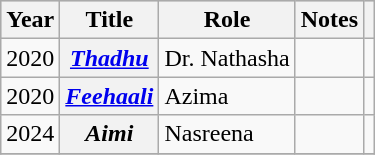<table class="wikitable sortable plainrowheaders">
<tr style="background:#ccc; text-align:center;">
<th scope="col">Year</th>
<th scope="col">Title</th>
<th scope="col">Role</th>
<th scope="col">Notes</th>
<th scope="col" class="unsortable"></th>
</tr>
<tr>
<td>2020</td>
<th scope="row"><em><a href='#'>Thadhu</a></em></th>
<td>Dr. Nathasha</td>
<td></td>
<td style="text-align: center;"></td>
</tr>
<tr>
<td>2020</td>
<th scope="row"><em><a href='#'>Feehaali</a></em></th>
<td>Azima</td>
<td></td>
<td style="text-align: center;"></td>
</tr>
<tr>
<td>2024</td>
<th scope="row"><em>Aimi</em></th>
<td>Nasreena</td>
<td></td>
<td style="text-align: center;"></td>
</tr>
<tr>
</tr>
</table>
